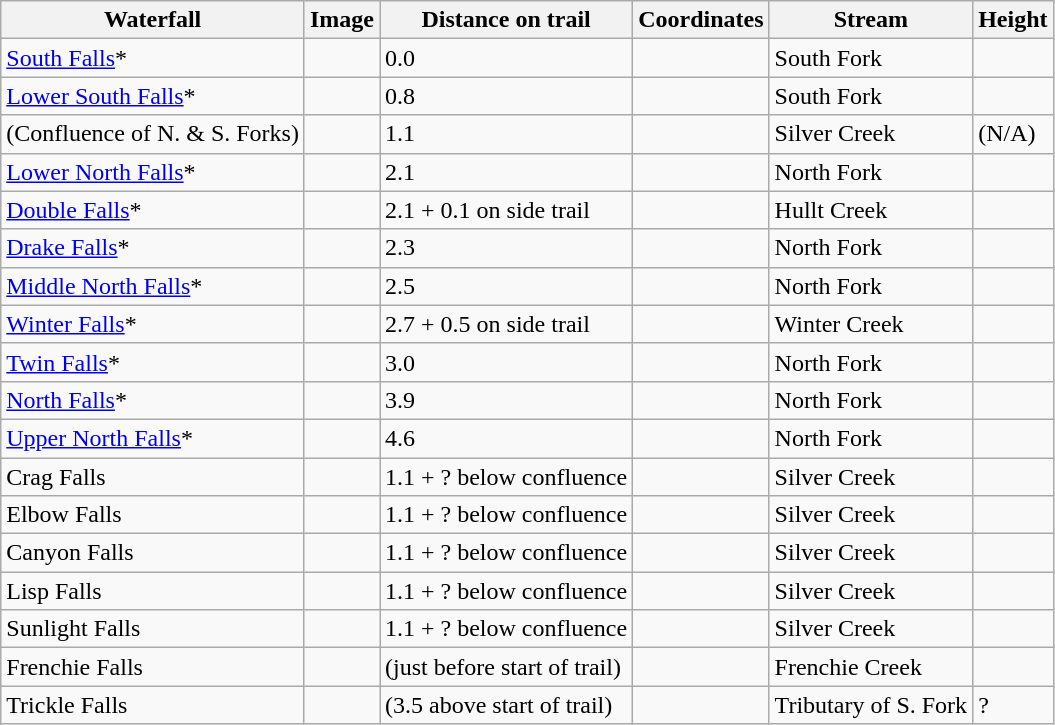<table class="wikitable sortable" border="1">
<tr>
<th>Waterfall</th>
<th>Image</th>
<th>Distance on trail</th>
<th>Coordinates</th>
<th>Stream</th>
<th>Height</th>
</tr>
<tr>
<td><a href='#'>South Falls</a>*</td>
<td></td>
<td>0.0</td>
<td></td>
<td>South Fork</td>
<td></td>
</tr>
<tr>
<td><a href='#'>Lower South Falls</a>*</td>
<td></td>
<td>0.8</td>
<td></td>
<td>South Fork</td>
<td></td>
</tr>
<tr>
<td>(Confluence of N. & S. Forks)</td>
<td></td>
<td>1.1</td>
<td></td>
<td>Silver Creek</td>
<td>(N/A)</td>
</tr>
<tr>
<td><a href='#'>Lower North Falls</a>*</td>
<td></td>
<td>2.1</td>
<td></td>
<td>North Fork</td>
<td></td>
</tr>
<tr>
<td><a href='#'>Double Falls</a>*</td>
<td></td>
<td>2.1 + 0.1 on side trail</td>
<td></td>
<td>Hullt Creek</td>
<td></td>
</tr>
<tr>
<td><a href='#'>Drake Falls</a>*</td>
<td></td>
<td>2.3</td>
<td></td>
<td>North Fork</td>
<td></td>
</tr>
<tr>
<td><a href='#'>Middle North Falls</a>*</td>
<td></td>
<td>2.5</td>
<td></td>
<td>North Fork</td>
<td></td>
</tr>
<tr>
<td><a href='#'>Winter Falls</a>*</td>
<td></td>
<td>2.7 + 0.5 on side trail</td>
<td></td>
<td>Winter Creek</td>
<td></td>
</tr>
<tr>
<td><a href='#'>Twin Falls</a>*</td>
<td></td>
<td>3.0</td>
<td></td>
<td>North Fork</td>
<td></td>
</tr>
<tr>
<td><a href='#'>North Falls</a>*</td>
<td></td>
<td>3.9</td>
<td></td>
<td>North Fork</td>
<td></td>
</tr>
<tr>
<td><a href='#'>Upper North Falls</a>*</td>
<td></td>
<td>4.6</td>
<td></td>
<td>North Fork</td>
<td></td>
</tr>
<tr>
<td>Crag Falls</td>
<td></td>
<td>1.1 + ? below confluence</td>
<td></td>
<td>Silver Creek</td>
<td></td>
</tr>
<tr>
<td>Elbow Falls</td>
<td></td>
<td>1.1 + ? below confluence</td>
<td></td>
<td>Silver Creek</td>
<td></td>
</tr>
<tr>
<td>Canyon Falls</td>
<td></td>
<td>1.1 + ? below confluence</td>
<td></td>
<td>Silver Creek</td>
<td></td>
</tr>
<tr>
<td>Lisp Falls</td>
<td></td>
<td>1.1 + ? below confluence</td>
<td></td>
<td>Silver Creek</td>
<td></td>
</tr>
<tr>
<td>Sunlight Falls</td>
<td></td>
<td>1.1 + ? below confluence</td>
<td></td>
<td>Silver Creek</td>
<td></td>
</tr>
<tr>
<td>Frenchie Falls</td>
<td></td>
<td>(just before start of trail)</td>
<td></td>
<td>Frenchie Creek</td>
<td></td>
</tr>
<tr>
<td>Trickle Falls</td>
<td></td>
<td>(3.5 above start of trail)</td>
<td></td>
<td>Tributary of S. Fork</td>
<td>?</td>
</tr>
</table>
